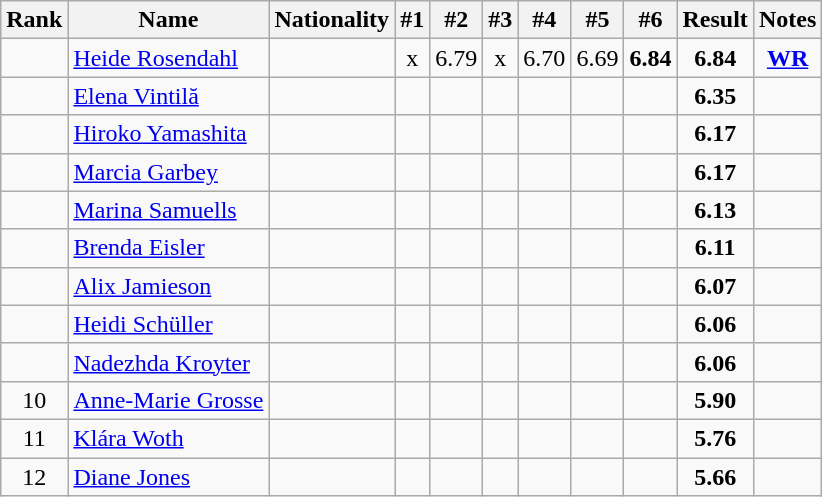<table class="wikitable sortable" style="text-align:center">
<tr>
<th>Rank</th>
<th>Name</th>
<th>Nationality</th>
<th>#1</th>
<th>#2</th>
<th>#3</th>
<th>#4</th>
<th>#5</th>
<th>#6</th>
<th>Result</th>
<th>Notes</th>
</tr>
<tr>
<td></td>
<td align=left><a href='#'>Heide Rosendahl</a></td>
<td align=left></td>
<td>x</td>
<td>6.79</td>
<td>x</td>
<td>6.70</td>
<td>6.69</td>
<td><strong>6.84</strong></td>
<td><strong>6.84</strong></td>
<td><strong><a href='#'>WR</a></strong></td>
</tr>
<tr>
<td></td>
<td align=left><a href='#'>Elena Vintilă</a></td>
<td align=left></td>
<td></td>
<td></td>
<td></td>
<td></td>
<td></td>
<td></td>
<td><strong>6.35</strong></td>
<td></td>
</tr>
<tr>
<td></td>
<td align=left><a href='#'>Hiroko Yamashita</a></td>
<td align=left></td>
<td></td>
<td></td>
<td></td>
<td></td>
<td></td>
<td></td>
<td><strong>6.17</strong></td>
<td></td>
</tr>
<tr>
<td></td>
<td align=left><a href='#'>Marcia Garbey</a></td>
<td align=left></td>
<td></td>
<td></td>
<td></td>
<td></td>
<td></td>
<td></td>
<td><strong>6.17</strong></td>
<td></td>
</tr>
<tr>
<td></td>
<td align=left><a href='#'>Marina Samuells</a></td>
<td align=left></td>
<td></td>
<td></td>
<td></td>
<td></td>
<td></td>
<td></td>
<td><strong>6.13</strong></td>
<td></td>
</tr>
<tr>
<td></td>
<td align=left><a href='#'>Brenda Eisler</a></td>
<td align=left></td>
<td></td>
<td></td>
<td></td>
<td></td>
<td></td>
<td></td>
<td><strong>6.11</strong></td>
<td></td>
</tr>
<tr>
<td></td>
<td align=left><a href='#'>Alix Jamieson</a></td>
<td align=left></td>
<td></td>
<td></td>
<td></td>
<td></td>
<td></td>
<td></td>
<td><strong>6.07</strong></td>
<td></td>
</tr>
<tr>
<td></td>
<td align=left><a href='#'>Heidi Schüller</a></td>
<td align=left></td>
<td></td>
<td></td>
<td></td>
<td></td>
<td></td>
<td></td>
<td><strong>6.06</strong></td>
<td></td>
</tr>
<tr>
<td></td>
<td align=left><a href='#'>Nadezhda Kroyter</a></td>
<td align=left></td>
<td></td>
<td></td>
<td></td>
<td></td>
<td></td>
<td></td>
<td><strong>6.06</strong></td>
<td></td>
</tr>
<tr>
<td>10</td>
<td align=left><a href='#'>Anne-Marie Grosse</a></td>
<td align=left></td>
<td></td>
<td></td>
<td></td>
<td></td>
<td></td>
<td></td>
<td><strong>5.90</strong></td>
<td></td>
</tr>
<tr>
<td>11</td>
<td align=left><a href='#'>Klára Woth</a></td>
<td align=left></td>
<td></td>
<td></td>
<td></td>
<td></td>
<td></td>
<td></td>
<td><strong>5.76</strong></td>
<td></td>
</tr>
<tr>
<td>12</td>
<td align=left><a href='#'>Diane Jones</a></td>
<td align=left></td>
<td></td>
<td></td>
<td></td>
<td></td>
<td></td>
<td></td>
<td><strong>5.66</strong></td>
<td></td>
</tr>
</table>
